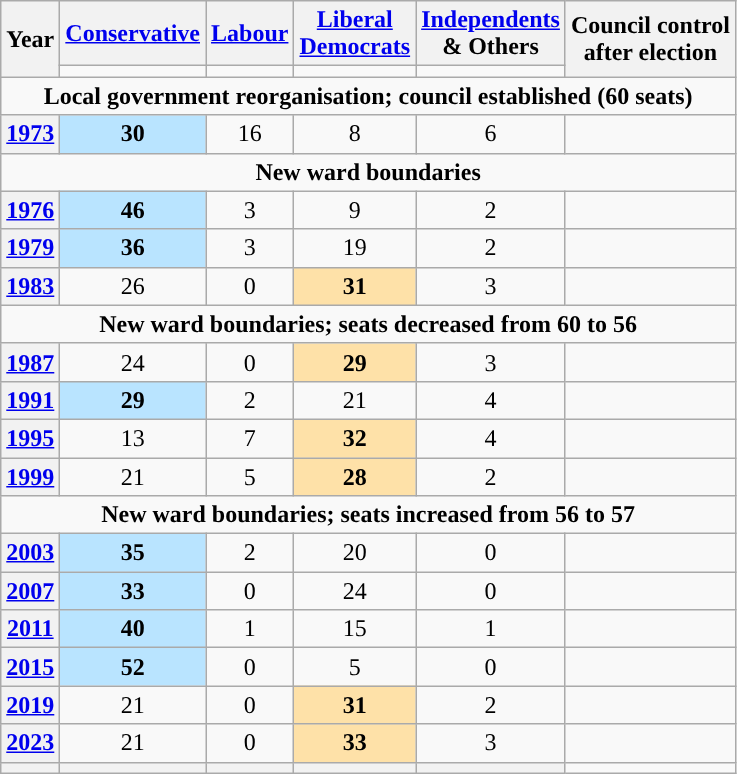<table class="wikitable plainrowheaders" style="text-align:center">
<tr>
<th scope="col" rowspan="2">Year</th>
<th scope="col"><a href='#'>Conservative</a></th>
<th scope="col"><a href='#'>Labour</a></th>
<th scope="col" style="width:1px"><a href='#'>Liberal Democrats</a></th>
<th scope="col"><a href='#'>Independents</a><br>& Others</th>
<th scope="col" rowspan="2" colspan="2">Council control<br>after election</th>
</tr>
<tr>
<td style="background:"></td>
<td style="background:"></td>
<td style="background:"></td>
<td style="background:"></td>
</tr>
<tr>
<td colspan="9"><strong>Local government reorganisation; council established (60 seats)</strong></td>
</tr>
<tr>
<th scope="row"><a href='#'>1973</a></th>
<td style="background:#B9E4FF;"><strong>30</strong></td>
<td>16</td>
<td>8</td>
<td>6</td>
<td></td>
</tr>
<tr>
<td colspan="9"><strong>New ward boundaries</strong></td>
</tr>
<tr>
<th scope="row"><a href='#'>1976</a></th>
<td style="background:#B9E4FF;"><strong>46</strong></td>
<td>3</td>
<td>9</td>
<td>2</td>
<td></td>
</tr>
<tr>
<th scope="row"><a href='#'>1979</a></th>
<td style="background:#B9E4FF;"><strong>36</strong></td>
<td>3</td>
<td>19</td>
<td>2</td>
<td></td>
</tr>
<tr>
<th scope="row"><a href='#'>1983</a></th>
<td>26</td>
<td>0</td>
<td style="background:#FEE1A8"><strong>31</strong></td>
<td>3</td>
<td></td>
</tr>
<tr>
<td colspan="9"><strong>New ward boundaries; seats decreased from 60 to 56</strong></td>
</tr>
<tr>
<th scope="row"><a href='#'>1987</a></th>
<td>24</td>
<td>0</td>
<td style="background:#FEE1A8"><strong>29</strong></td>
<td>3</td>
<td></td>
</tr>
<tr>
<th scope="row"><a href='#'>1991</a></th>
<td style="background:#B9E4FF;"><strong>29</strong></td>
<td>2</td>
<td>21</td>
<td>4</td>
<td></td>
</tr>
<tr>
<th scope="row"><a href='#'>1995</a></th>
<td>13</td>
<td>7</td>
<td style="background:#FEE1A8"><strong>32</strong></td>
<td>4</td>
<td></td>
</tr>
<tr>
<th scope="row"><a href='#'>1999</a></th>
<td>21</td>
<td>5</td>
<td style="background:#FEE1A8"><strong>28</strong></td>
<td>2</td>
<td></td>
</tr>
<tr>
<td colspan="9"><strong>New ward boundaries; seats increased from 56 to 57</strong></td>
</tr>
<tr>
<th scope="row"><a href='#'>2003</a></th>
<td style="background:#B9E4FF;"><strong>35</strong></td>
<td>2</td>
<td>20</td>
<td>0</td>
<td></td>
</tr>
<tr>
<th scope="row"><a href='#'>2007</a></th>
<td style="background:#B9E4FF;"><strong>33</strong></td>
<td>0</td>
<td>24</td>
<td>0</td>
<td></td>
</tr>
<tr>
<th scope="row"><a href='#'>2011</a></th>
<td style="background:#B9E4FF;"><strong>40</strong></td>
<td>1</td>
<td>15</td>
<td>1</td>
<td></td>
</tr>
<tr>
<th scope="row"><a href='#'>2015</a></th>
<td style="background:#B9E4FF;"><strong>52</strong></td>
<td>0</td>
<td>5</td>
<td>0</td>
<td></td>
</tr>
<tr>
<th scope="row"><a href='#'>2019</a></th>
<td>21</td>
<td>0</td>
<td style="background:#FEE1A8"><strong>31</strong></td>
<td>2</td>
<td></td>
</tr>
<tr>
<th scope="row"><a href='#'>2023</a></th>
<td>21</td>
<td>0</td>
<td style="background:#FEE1A8"><strong>33</strong></td>
<td>3</td>
<td></td>
</tr>
<tr>
<th></th>
<th style="background-color: "></th>
<th style="background-color: "></th>
<th style="background-color: "></th>
<th style="background-color: "></th>
</tr>
</table>
